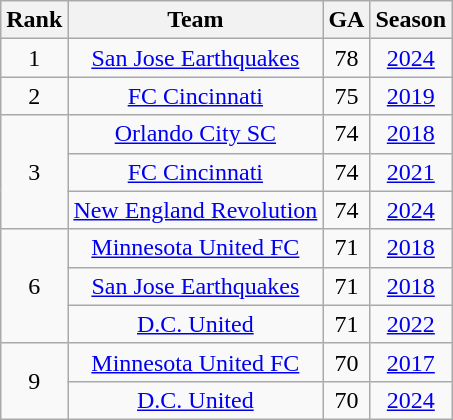<table class="wikitable sortable" style="text-align:center">
<tr>
<th>Rank</th>
<th>Team</th>
<th>GA</th>
<th>Season</th>
</tr>
<tr>
<td>1</td>
<td><a href='#'>San Jose Earthquakes</a></td>
<td>78</td>
<td><a href='#'>2024</a></td>
</tr>
<tr>
<td>2</td>
<td><a href='#'>FC Cincinnati</a></td>
<td>75</td>
<td><a href='#'>2019</a></td>
</tr>
<tr>
<td rowspan="3">3</td>
<td><a href='#'>Orlando City SC</a></td>
<td>74</td>
<td><a href='#'>2018</a></td>
</tr>
<tr>
<td><a href='#'>FC Cincinnati</a></td>
<td>74</td>
<td><a href='#'>2021</a></td>
</tr>
<tr>
<td><a href='#'>New England Revolution</a></td>
<td>74</td>
<td><a href='#'>2024</a></td>
</tr>
<tr>
<td rowspan="3">6</td>
<td><a href='#'>Minnesota United FC</a></td>
<td>71</td>
<td><a href='#'>2018</a></td>
</tr>
<tr>
<td><a href='#'>San Jose Earthquakes</a></td>
<td>71</td>
<td><a href='#'>2018</a></td>
</tr>
<tr>
<td><a href='#'>D.C. United</a></td>
<td>71</td>
<td><a href='#'>2022</a></td>
</tr>
<tr>
<td rowspan="2">9</td>
<td><a href='#'>Minnesota United FC</a></td>
<td>70</td>
<td><a href='#'>2017</a></td>
</tr>
<tr>
<td><a href='#'>D.C. United</a></td>
<td>70</td>
<td><a href='#'>2024</a></td>
</tr>
</table>
